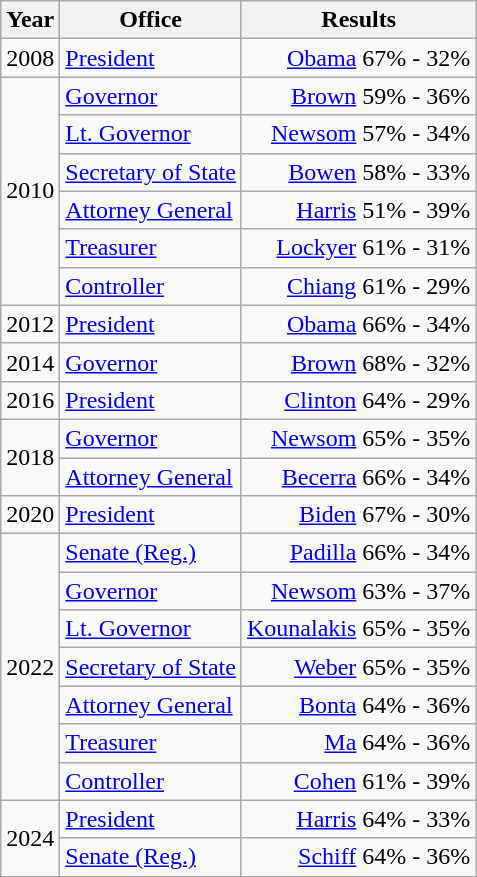<table class=wikitable>
<tr>
<th>Year</th>
<th>Office</th>
<th>Results</th>
</tr>
<tr>
<td>2008</td>
<td><a href='#'>President</a></td>
<td align="right" ><a href='#'>Obama</a> 67% - 32%</td>
</tr>
<tr>
<td rowspan=6>2010</td>
<td><a href='#'>Governor</a></td>
<td align="right" ><a href='#'>Brown</a> 59% - 36%</td>
</tr>
<tr>
<td><a href='#'>Lt. Governor</a></td>
<td align="right" ><a href='#'>Newsom</a> 57% - 34%</td>
</tr>
<tr>
<td><a href='#'>Secretary of State</a></td>
<td align="right" ><a href='#'>Bowen</a> 58% - 33%</td>
</tr>
<tr>
<td><a href='#'>Attorney General</a></td>
<td align="right" ><a href='#'>Harris</a> 51% - 39%</td>
</tr>
<tr>
<td><a href='#'>Treasurer</a></td>
<td align="right" ><a href='#'>Lockyer</a> 61% - 31%</td>
</tr>
<tr>
<td><a href='#'>Controller</a></td>
<td align="right" ><a href='#'>Chiang</a> 61% - 29%</td>
</tr>
<tr>
<td>2012</td>
<td><a href='#'>President</a></td>
<td align="right" ><a href='#'>Obama</a> 66% - 34%</td>
</tr>
<tr>
<td>2014</td>
<td><a href='#'>Governor</a></td>
<td align="right" ><a href='#'>Brown</a> 68% - 32%</td>
</tr>
<tr>
<td>2016</td>
<td><a href='#'>President</a></td>
<td align="right" ><a href='#'>Clinton</a> 64% - 29%</td>
</tr>
<tr>
<td rowspan=2>2018</td>
<td><a href='#'>Governor</a></td>
<td align="right" ><a href='#'>Newsom</a> 65% - 35%</td>
</tr>
<tr>
<td><a href='#'>Attorney General</a></td>
<td align="right" ><a href='#'>Becerra</a> 66% - 34%</td>
</tr>
<tr>
<td>2020</td>
<td><a href='#'>President</a></td>
<td align="right" ><a href='#'>Biden</a> 67% - 30%</td>
</tr>
<tr>
<td rowspan=7>2022</td>
<td><a href='#'>Senate (Reg.)</a></td>
<td align="right" ><a href='#'>Padilla</a> 66% - 34%</td>
</tr>
<tr>
<td><a href='#'>Governor</a></td>
<td align="right" ><a href='#'>Newsom</a> 63% - 37%</td>
</tr>
<tr>
<td><a href='#'>Lt. Governor</a></td>
<td align="right" ><a href='#'>Kounalakis</a> 65% - 35%</td>
</tr>
<tr>
<td><a href='#'>Secretary of State</a></td>
<td align="right" ><a href='#'>Weber</a> 65% - 35%</td>
</tr>
<tr>
<td><a href='#'>Attorney General</a></td>
<td align="right" ><a href='#'>Bonta</a> 64% - 36%</td>
</tr>
<tr>
<td><a href='#'>Treasurer</a></td>
<td align="right" ><a href='#'>Ma</a> 64% - 36%</td>
</tr>
<tr>
<td><a href='#'>Controller</a></td>
<td align="right" ><a href='#'>Cohen</a> 61% - 39%</td>
</tr>
<tr>
<td rowspan=2>2024</td>
<td><a href='#'>President</a></td>
<td align="right" ><a href='#'>Harris</a> 64% - 33%</td>
</tr>
<tr>
<td><a href='#'>Senate (Reg.)</a></td>
<td align="right" ><a href='#'>Schiff</a> 64% - 36%</td>
</tr>
</table>
